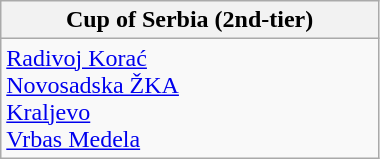<table class=wikitable width=20%>
<tr>
<th width=13%>Cup of Serbia (2nd-tier)</th>
</tr>
<tr valign=top>
<td><a href='#'>Radivoj Korać</a><br><a href='#'>Novosadska ŽKA</a><br><a href='#'>Kraljevo</a><br><a href='#'>Vrbas Medela</a></td>
</tr>
</table>
